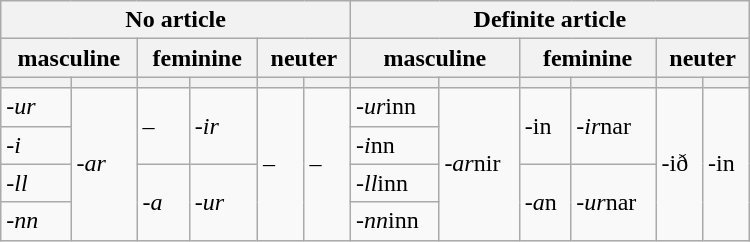<table class="wikitable" width=500px>
<tr>
<th scope="col" colspan=6>No article</th>
<th ! scope="col" colspan=6>Definite article</th>
</tr>
<tr>
<th scope="col" colspan=2>masculine</th>
<th ! scope="col" colspan=2>feminine</th>
<th ! scope="col" colspan=2>neuter</th>
<th ! scope="col" colspan=2>masculine</th>
<th ! scope="col" colspan=2>feminine</th>
<th ! scope="col" colspan=2>neuter</th>
</tr>
<tr>
<th scope="col"></th>
<th ! scope="col"></th>
<th ! scope="col"></th>
<th ! scope="col"></th>
<th ! scope="col"></th>
<th ! scope="col"></th>
<th ! scope="col"></th>
<th ! scope="col"></th>
<th ! scope="col"></th>
<th ! scope="col"></th>
<th ! scope="col"></th>
<th ! scope="col"></th>
</tr>
<tr>
<td>-<em>ur</em></td>
<td rowspan=4>-<em>ar</em></td>
<td rowspan=2>–</td>
<td rowspan=2>-<em>ir</em></td>
<td rowspan=4>–</td>
<td rowspan=4>–</td>
<td>-<em>ur</em>inn</td>
<td rowspan=4>-<em>ar</em>nir</td>
<td rowspan=2>-in</td>
<td rowspan=2>-<em>ir</em>nar</td>
<td rowspan=4>-ið</td>
<td rowspan=4>-in</td>
</tr>
<tr>
<td>-<em>i</em></td>
<td>-<em>i</em>nn</td>
</tr>
<tr>
<td>-<em>ll</em></td>
<td rowspan=2>-<em>a</em></td>
<td rowspan=2>-<em>ur</em></td>
<td>-<em>ll</em>inn</td>
<td rowspan=2>-<em>a</em>n</td>
<td rowspan=2>-<em>ur</em>nar</td>
</tr>
<tr>
<td>-<em>nn</em></td>
<td>-<em>nn</em>inn</td>
</tr>
</table>
